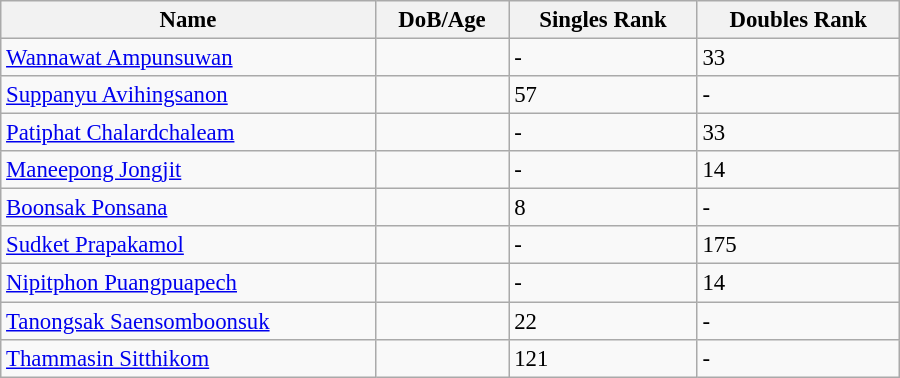<table class="wikitable"  style="width:600px; font-size:95%;">
<tr>
<th align="left">Name</th>
<th align="left">DoB/Age</th>
<th align="left">Singles Rank</th>
<th align="left">Doubles Rank</th>
</tr>
<tr>
<td><a href='#'>Wannawat Ampunsuwan</a></td>
<td></td>
<td>-</td>
<td>33</td>
</tr>
<tr>
<td><a href='#'>Suppanyu Avihingsanon</a></td>
<td></td>
<td>57</td>
<td>-</td>
</tr>
<tr>
<td><a href='#'>Patiphat Chalardchaleam</a></td>
<td></td>
<td>-</td>
<td>33</td>
</tr>
<tr>
<td><a href='#'>Maneepong Jongjit</a></td>
<td></td>
<td>-</td>
<td>14</td>
</tr>
<tr>
<td><a href='#'>Boonsak Ponsana</a></td>
<td></td>
<td>8</td>
<td>-</td>
</tr>
<tr>
<td><a href='#'>Sudket Prapakamol</a></td>
<td></td>
<td>-</td>
<td>175</td>
</tr>
<tr>
<td><a href='#'>Nipitphon Puangpuapech</a></td>
<td></td>
<td>-</td>
<td>14</td>
</tr>
<tr>
<td><a href='#'>Tanongsak Saensomboonsuk</a></td>
<td></td>
<td>22</td>
<td>-</td>
</tr>
<tr>
<td><a href='#'>Thammasin Sitthikom</a></td>
<td></td>
<td>121</td>
<td>-</td>
</tr>
</table>
